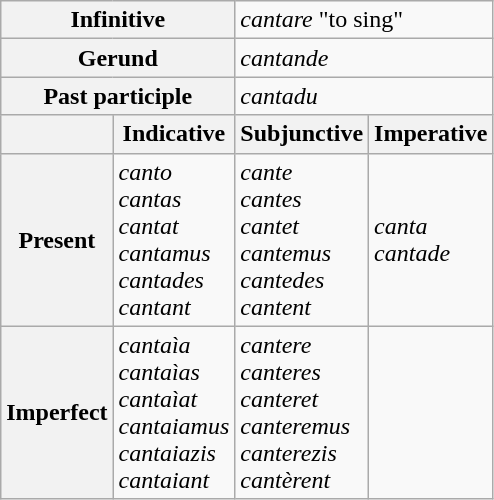<table class="wikitable">
<tr>
<th colspan=2>Infinitive</th>
<td colspan=2><em>cantare</em> "to sing"</td>
</tr>
<tr>
<th colspan=2>Gerund</th>
<td colspan=2><em>cantande</em></td>
</tr>
<tr>
<th colspan=2>Past participle</th>
<td colspan=2><em>cantadu</em></td>
</tr>
<tr>
<th></th>
<th>Indicative</th>
<th>Subjunctive</th>
<th>Imperative</th>
</tr>
<tr>
<th>Present</th>
<td><em>canto</em><br><em>cantas</em><br><em>cantat</em><br><em>cantamus</em><br><em>cantades</em><br><em>cantant</em></td>
<td><em>cante</em><br><em>cantes</em><br><em>cantet</em><br><em>cantemus</em><br><em>cantedes</em><br><em>cantent</em></td>
<td><em>canta</em><br><em>cantade</em></td>
</tr>
<tr>
<th>Imperfect</th>
<td><em>cantaìa</em><br><em>cantaìas</em><br><em>cantaìat</em><br><em>cantaiamus</em><br><em>cantaiazis</em><br><em>cantaiant</em></td>
<td><em>cantere</em><br><em>canteres</em><br><em>canteret</em><br><em>canteremus</em><br><em>canterezis</em><br><em>cantèrent</em></td>
<td></td>
</tr>
</table>
